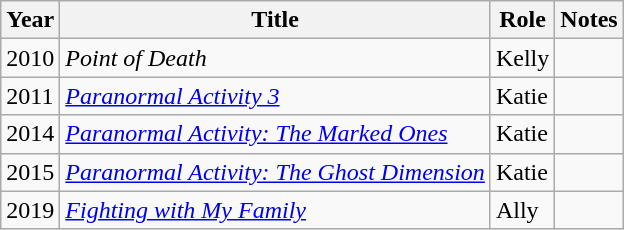<table class="wikitable sortable">
<tr>
<th>Year</th>
<th>Title</th>
<th>Role</th>
<th>Notes</th>
</tr>
<tr>
<td>2010</td>
<td><em>Point of Death</em></td>
<td>Kelly</td>
<td></td>
</tr>
<tr>
<td>2011</td>
<td><em><a href='#'>Paranormal Activity 3</a></em></td>
<td>Katie</td>
<td></td>
</tr>
<tr>
<td>2014</td>
<td><em><a href='#'>Paranormal Activity: The Marked Ones</a></em></td>
<td>Katie</td>
<td></td>
</tr>
<tr>
<td>2015</td>
<td><em><a href='#'>Paranormal Activity: The Ghost Dimension</a></em></td>
<td>Katie</td>
<td></td>
</tr>
<tr>
<td>2019</td>
<td><em><a href='#'>Fighting with My Family</a></em></td>
<td>Ally</td>
<td></td>
</tr>
</table>
